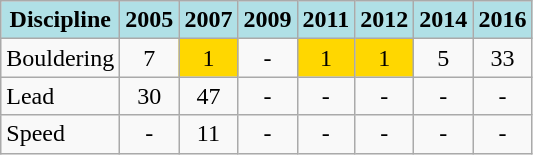<table class="wikitable" style="text-align: center;">
<tr>
<th style="background: #b0e0e6;">Discipline</th>
<th style="background: #b0e0e6;">2005</th>
<th style="background: #b0e0e6;">2007</th>
<th style="background: #b0e0e6;">2009</th>
<th style="background: #b0e0e6;">2011</th>
<th style="background: #b0e0e6;">2012</th>
<th style="background: #b0e0e6;">2014</th>
<th style="background: #b0e0e6;">2016</th>
</tr>
<tr>
<td align="left">Bouldering</td>
<td>7</td>
<td style="background: gold;">1</td>
<td>-</td>
<td style="background: gold;">1</td>
<td style="background: gold;">1</td>
<td>5</td>
<td>33</td>
</tr>
<tr>
<td align="left">Lead</td>
<td>30</td>
<td>47</td>
<td>-</td>
<td>-</td>
<td>-</td>
<td>-</td>
<td>-</td>
</tr>
<tr>
<td align="left">Speed</td>
<td>-</td>
<td>11</td>
<td>-</td>
<td>-</td>
<td>-</td>
<td>-</td>
<td>-</td>
</tr>
</table>
